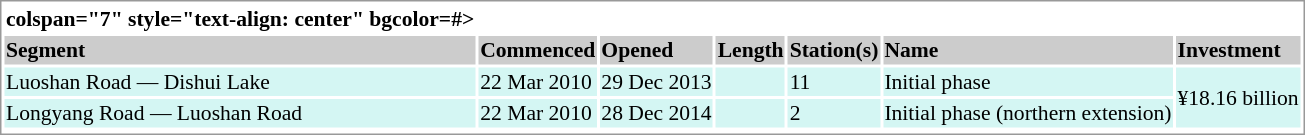<table border=0 style="border:1px solid #999;background-color:white;text-align:left;font-size:90%" class="mw-collapsible">
<tr>
<th <onlyinclude> colspan="7" style="text-align: center" bgcolor=#></th>
</tr>
<tr bgcolor=#cccccc>
<th>Segment</th>
<th>Commenced</th>
<th>Opened</th>
<th>Length</th>
<th>Station(s)</th>
<th>Name</th>
<th>Investment</th>
</tr>
<tr bgcolor=#d4f6f3>
<td style="text-align: left;">Luoshan Road — Dishui Lake</td>
<td>22 Mar 2010</td>
<td>29 Dec 2013</td>
<td></td>
<td>11</td>
<td style="text-align: left;">Initial phase</td>
<td rowspan=2>¥18.16 billion</td>
</tr>
<tr bgcolor=#d4f6f3>
<td style="text-align: left;">Longyang Road — Luoshan Road</td>
<td>22 Mar 2010</td>
<td>28 Dec 2014</td>
<td></td>
<td>2</td>
<td style="text-align: left;">Initial phase (northern extension)</td>
</tr>
<tr style= "background:#>
<td colspan = "7"></onlyinclude></td>
</tr>
</table>
